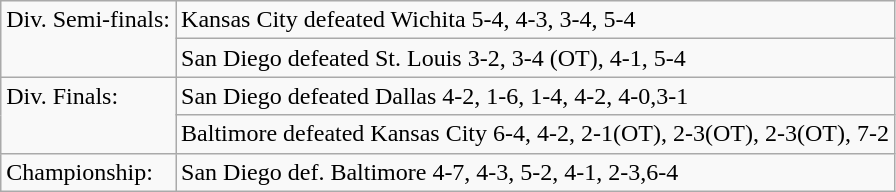<table class="wikitable">
<tr style="vertical-align:top">
<td rowspan=2>Div. Semi-finals:</td>
<td>Kansas City defeated Wichita 5-4, 4-3, 3-4, 5-4</td>
</tr>
<tr>
<td>San Diego defeated St. Louis 3-2, 3-4 (OT), 4-1, 5-4</td>
</tr>
<tr style="vertical-align:top">
<td rowspan=2>Div. Finals:</td>
<td>San Diego defeated Dallas 4-2, 1-6, 1-4, 4-2, 4-0,3-1</td>
</tr>
<tr>
<td>Baltimore defeated Kansas City 6-4, 4-2, 2-1(OT), 2-3(OT), 2-3(OT), 7-2</td>
</tr>
<tr style="vertical-align:top">
<td rowspan=1>Championship:</td>
<td>San Diego def. Baltimore 4-7, 4-3, 5-2, 4-1, 2-3,6-4</td>
</tr>
</table>
